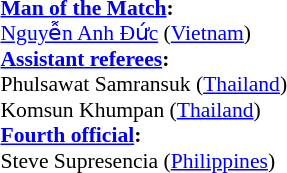<table width=50% style="font-size:90%;">
<tr>
<td><br><strong><a href='#'>Man of the Match</a>:</strong>	
<br><a href='#'>Nguyễn Anh Đức</a> (<a href='#'>Vietnam</a>)<br><strong><a href='#'>Assistant referees</a>:</strong>
<br>Phulsawat Samransuk (<a href='#'>Thailand</a>)
<br>Komsun Khumpan (<a href='#'>Thailand</a>)
<br><strong><a href='#'>Fourth official</a>:</strong>
<br>Steve Supresencia (<a href='#'>Philippines</a>)</td>
</tr>
</table>
